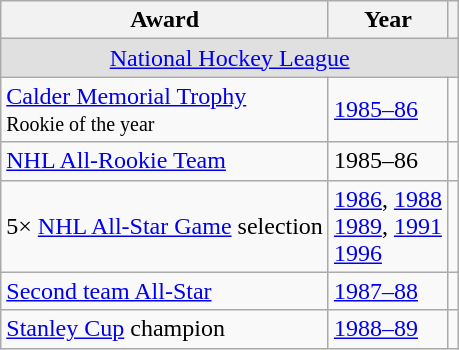<table class="wikitable">
<tr>
<th>Award</th>
<th>Year</th>
<th></th>
</tr>
<tr style="text-align:center; background:#e0e0e0;">
<td colspan="3"><a href='#'>National Hockey League</a></td>
</tr>
<tr>
<td><a href='#'>Calder Memorial Trophy</a><br><small>Rookie of the year</small></td>
<td><a href='#'>1985–86</a></td>
<td></td>
</tr>
<tr>
<td><a href='#'>NHL All-Rookie Team</a></td>
<td>1985–86</td>
<td></td>
</tr>
<tr>
<td>5× <a href='#'>NHL All-Star Game</a> selection</td>
<td><a href='#'>1986</a>, <a href='#'>1988</a><br><a href='#'>1989</a>, <a href='#'>1991</a><br><a href='#'>1996</a></td>
<td></td>
</tr>
<tr>
<td><a href='#'>Second team All-Star</a></td>
<td><a href='#'>1987–88</a></td>
<td></td>
</tr>
<tr>
<td><a href='#'>Stanley Cup</a> champion</td>
<td><a href='#'>1988–89</a></td>
<td></td>
</tr>
</table>
